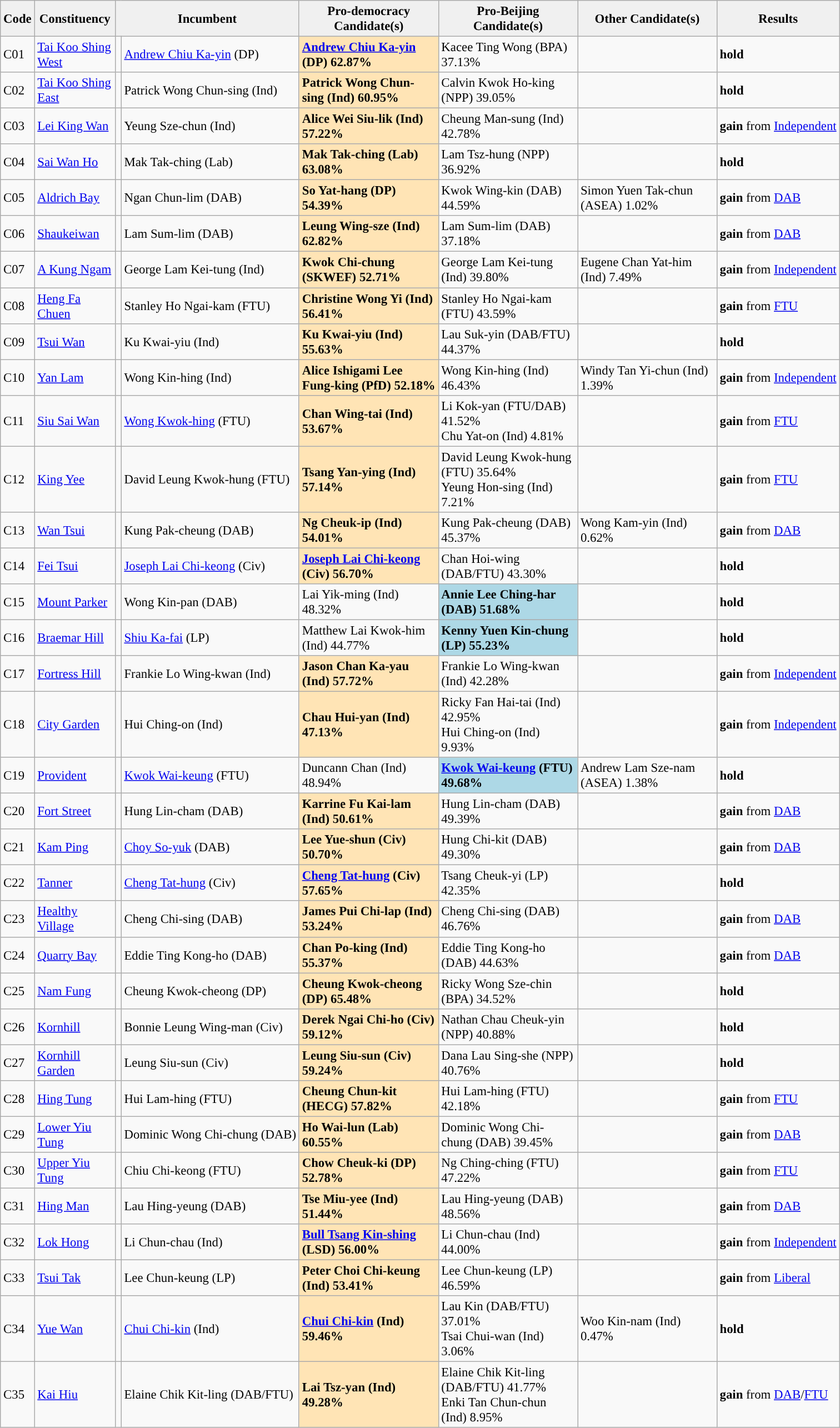<table class="wikitable sortable" style="font-size: 95%;">
<tr>
<th align="center" style="background:#f0f0f0;" width="20px">Code</th>
<th align="center" style="background:#f0f0f0;" width="90px">Constituency</th>
<th align="center" style="background:#f0f0f0;" width="120px" colspan=2>Incumbent</th>
<th align="center" style="background:#f0f0f0;" width="160px">Pro-democracy Candidate(s)</th>
<th align="center" style="background:#f0f0f0;" width="160px">Pro-Beijing Candidate(s)</th>
<th align="center" style="background:#f0f0f0;" width="160px">Other Candidate(s)</th>
<th align="center" style="background:#f0f0f0;" width="100px" colspan="2">Results</th>
</tr>
<tr>
<td>C01</td>
<td><a href='#'>Tai Koo Shing West</a></td>
<td></td>
<td><a href='#'>Andrew Chiu Ka-yin</a> (DP)</td>
<td style="background-color:Moccasin"><strong><a href='#'>Andrew Chiu Ka-yin</a> (DP) 62.87%</strong></td>
<td>Kacee Ting Wong (BPA) 37.13%</td>
<td></td>
<td> <strong>hold</strong></td>
</tr>
<tr>
<td>C02</td>
<td><a href='#'>Tai Koo Shing East</a></td>
<td></td>
<td>Patrick Wong Chun-sing (Ind)</td>
<td style="background-color:Moccasin"><strong>Patrick Wong Chun-sing (Ind) 60.95%</strong></td>
<td>Calvin Kwok Ho-king (NPP) 39.05%</td>
<td></td>
<td> <strong>hold</strong></td>
</tr>
<tr>
<td>C03</td>
<td><a href='#'>Lei King Wan</a></td>
<td></td>
<td>Yeung Sze-chun (Ind)</td>
<td style="background-color:Moccasin"><strong>Alice Wei Siu-lik (Ind) 57.22%</strong></td>
<td>Cheung Man-sung (Ind) 42.78%</td>
<td></td>
<td> <strong>gain</strong> from <a href='#'>Independent</a></td>
</tr>
<tr>
<td>C04</td>
<td><a href='#'>Sai Wan Ho</a></td>
<td></td>
<td>Mak Tak-ching (Lab)</td>
<td style="background-color:Moccasin"><strong>Mak Tak-ching (Lab) 63.08%</strong></td>
<td>Lam Tsz-hung (NPP) 36.92%</td>
<td></td>
<td> <strong>hold</strong></td>
</tr>
<tr>
<td>C05</td>
<td><a href='#'>Aldrich Bay</a></td>
<td></td>
<td>Ngan Chun-lim (DAB)</td>
<td style="background-color:Moccasin"><strong>So Yat-hang (DP) 54.39%</strong></td>
<td>Kwok Wing-kin (DAB) 44.59%</td>
<td>Simon Yuen Tak-chun (ASEA) 1.02%</td>
<td> <strong>gain</strong> from <a href='#'>DAB</a></td>
</tr>
<tr>
<td>C06</td>
<td><a href='#'>Shaukeiwan</a></td>
<td></td>
<td>Lam Sum-lim (DAB)</td>
<td style="background-color:Moccasin"><strong>Leung Wing-sze (Ind) 62.82%</strong></td>
<td>Lam Sum-lim (DAB) 37.18%</td>
<td></td>
<td> <strong>gain</strong> from <a href='#'>DAB</a></td>
</tr>
<tr>
<td>C07</td>
<td><a href='#'>A Kung Ngam</a></td>
<td></td>
<td>George Lam Kei-tung (Ind)</td>
<td style="background-color:Moccasin"><strong>Kwok Chi-chung (SKWEF) 52.71%</strong></td>
<td>George Lam Kei-tung (Ind) 39.80%</td>
<td>Eugene Chan Yat-him (Ind) 7.49%</td>
<td> <strong>gain</strong> from <a href='#'>Independent</a></td>
</tr>
<tr>
<td>C08</td>
<td><a href='#'>Heng Fa Chuen</a></td>
<td></td>
<td>Stanley Ho Ngai-kam (FTU)</td>
<td style="background-color:Moccasin"><strong>Christine Wong Yi (Ind) 56.41%</strong></td>
<td>Stanley Ho Ngai-kam (FTU) 43.59%</td>
<td></td>
<td> <strong>gain</strong> from <a href='#'>FTU</a></td>
</tr>
<tr>
<td>C09</td>
<td><a href='#'>Tsui Wan</a></td>
<td></td>
<td>Ku Kwai-yiu (Ind)</td>
<td style="background-color:Moccasin"><strong>Ku Kwai-yiu (Ind) 55.63%</strong></td>
<td>Lau Suk-yin (DAB/FTU) 44.37%</td>
<td></td>
<td> <strong>hold</strong></td>
</tr>
<tr>
<td>C10</td>
<td><a href='#'>Yan Lam</a></td>
<td></td>
<td>Wong Kin-hing (Ind)</td>
<td style="background-color:Moccasin"><strong>Alice Ishigami Lee Fung-king (PfD) 52.18%</strong></td>
<td>Wong Kin-hing (Ind) 46.43%</td>
<td>Windy Tan Yi-chun (Ind) 1.39%</td>
<td> <strong>gain</strong> from <a href='#'>Independent</a></td>
</tr>
<tr>
<td>C11</td>
<td><a href='#'>Siu Sai Wan</a></td>
<td></td>
<td><a href='#'>Wong Kwok-hing</a> (FTU)</td>
<td style="background-color:Moccasin"><strong>Chan Wing-tai (Ind) 53.67%</strong></td>
<td>Li Kok-yan (FTU/DAB) 41.52%<br>Chu Yat-on (Ind) 4.81%</td>
<td></td>
<td> <strong>gain</strong> from <a href='#'>FTU</a></td>
</tr>
<tr>
<td>C12</td>
<td><a href='#'>King Yee</a></td>
<td></td>
<td>David Leung Kwok-hung (FTU)</td>
<td style="background-color:Moccasin"><strong>Tsang Yan-ying (Ind) 57.14%</strong></td>
<td>David Leung Kwok-hung (FTU) 35.64%<br>Yeung Hon-sing (Ind) 7.21%</td>
<td></td>
<td> <strong>gain</strong> from <a href='#'>FTU</a></td>
</tr>
<tr>
<td>C13</td>
<td><a href='#'>Wan Tsui</a></td>
<td></td>
<td>Kung Pak-cheung (DAB)</td>
<td style="background-color:Moccasin"><strong>Ng Cheuk-ip (Ind) 54.01%</strong></td>
<td>Kung Pak-cheung (DAB) 45.37%</td>
<td>Wong Kam-yin (Ind) 0.62%</td>
<td> <strong>gain</strong> from <a href='#'>DAB</a></td>
</tr>
<tr>
<td>C14</td>
<td><a href='#'>Fei Tsui</a></td>
<td></td>
<td><a href='#'>Joseph Lai Chi-keong</a> (Civ)</td>
<td style="background-color:Moccasin"><strong><a href='#'>Joseph Lai Chi-keong</a> (Civ) 56.70%</strong></td>
<td>Chan Hoi-wing (DAB/FTU) 43.30%</td>
<td></td>
<td> <strong>hold</strong></td>
</tr>
<tr>
<td>C15</td>
<td><a href='#'>Mount Parker</a></td>
<td></td>
<td>Wong Kin-pan (DAB)</td>
<td>Lai Yik-ming (Ind) 48.32%</td>
<td style="background-color:LightBlue"><strong>Annie Lee Ching-har (DAB) 51.68%</strong></td>
<td></td>
<td> <strong>hold</strong></td>
</tr>
<tr>
<td>C16</td>
<td><a href='#'>Braemar Hill</a></td>
<td></td>
<td><a href='#'>Shiu Ka-fai</a> (LP)</td>
<td>Matthew Lai Kwok-him (Ind) 44.77%</td>
<td style="background-color:LightBlue"><strong>Kenny Yuen Kin-chung (LP) 55.23%</strong></td>
<td></td>
<td> <strong>hold</strong></td>
</tr>
<tr>
<td>C17</td>
<td><a href='#'>Fortress Hill</a></td>
<td></td>
<td>Frankie Lo Wing-kwan (Ind)</td>
<td style="background-color:Moccasin"><strong>Jason Chan Ka-yau (Ind) 57.72%</strong></td>
<td>Frankie Lo Wing-kwan (Ind) 42.28%</td>
<td></td>
<td> <strong>gain</strong> from <a href='#'>Independent</a></td>
</tr>
<tr>
<td>C18</td>
<td><a href='#'>City Garden</a></td>
<td></td>
<td>Hui Ching-on (Ind)</td>
<td style="background-color:Moccasin"><strong>Chau Hui-yan (Ind) 47.13%</strong></td>
<td>Ricky Fan Hai-tai (Ind) 42.95%<br>Hui Ching-on (Ind) 9.93%</td>
<td></td>
<td> <strong>gain</strong> from <a href='#'>Independent</a></td>
</tr>
<tr>
<td>C19</td>
<td><a href='#'>Provident</a></td>
<td></td>
<td><a href='#'>Kwok Wai-keung</a> (FTU)</td>
<td>Duncann Chan (Ind) 48.94%</td>
<td style="background-color:LightBlue"><strong><a href='#'>Kwok Wai-keung</a> (FTU) 49.68%</strong></td>
<td>Andrew Lam Sze-nam (ASEA) 1.38%</td>
<td> <strong>hold</strong></td>
</tr>
<tr>
<td>C20</td>
<td><a href='#'>Fort Street</a></td>
<td></td>
<td>Hung Lin-cham (DAB)</td>
<td style="background-color:Moccasin"><strong>Karrine Fu Kai-lam (Ind) 50.61%</strong></td>
<td>Hung Lin-cham (DAB) 49.39%</td>
<td></td>
<td> <strong>gain</strong> from <a href='#'>DAB</a></td>
</tr>
<tr>
<td>C21</td>
<td><a href='#'>Kam Ping</a></td>
<td></td>
<td><a href='#'>Choy So-yuk</a> (DAB)</td>
<td style="background-color:Moccasin"><strong>Lee Yue-shun (Civ) 50.70%</strong></td>
<td>Hung Chi-kit (DAB) 49.30%</td>
<td></td>
<td> <strong>gain</strong> from <a href='#'>DAB</a></td>
</tr>
<tr>
<td>C22</td>
<td><a href='#'>Tanner</a></td>
<td></td>
<td><a href='#'>Cheng Tat-hung</a> (Civ)</td>
<td style="background-color:Moccasin"><strong><a href='#'>Cheng Tat-hung</a> (Civ) 57.65%</strong></td>
<td>Tsang Cheuk-yi (LP) 42.35%</td>
<td></td>
<td> <strong>hold</strong></td>
</tr>
<tr>
<td>C23</td>
<td><a href='#'>Healthy Village</a></td>
<td></td>
<td>Cheng Chi-sing (DAB)</td>
<td style="background-color:Moccasin"><strong>James Pui Chi-lap (Ind) 53.24%</strong></td>
<td>Cheng Chi-sing (DAB) 46.76%</td>
<td></td>
<td> <strong>gain</strong> from <a href='#'>DAB</a></td>
</tr>
<tr>
<td>C24</td>
<td><a href='#'>Quarry Bay</a></td>
<td></td>
<td>Eddie Ting Kong-ho (DAB)</td>
<td style="background-color:Moccasin"><strong>Chan Po-king (Ind) 55.37%</strong></td>
<td>Eddie Ting Kong-ho (DAB) 44.63%</td>
<td></td>
<td> <strong>gain</strong> from <a href='#'>DAB</a></td>
</tr>
<tr>
<td>C25</td>
<td><a href='#'>Nam Fung</a></td>
<td></td>
<td>Cheung Kwok-cheong (DP)</td>
<td style="background-color:Moccasin"><strong>Cheung Kwok-cheong (DP) 65.48%</strong></td>
<td>Ricky Wong Sze-chin (BPA) 34.52%</td>
<td></td>
<td> <strong>hold</strong></td>
</tr>
<tr>
<td>C26</td>
<td><a href='#'>Kornhill</a></td>
<td></td>
<td>Bonnie Leung Wing-man (Civ)</td>
<td style="background-color:Moccasin"><strong>Derek Ngai Chi-ho (Civ) 59.12%</strong></td>
<td>Nathan Chau Cheuk-yin (NPP) 40.88%</td>
<td></td>
<td> <strong>hold</strong></td>
</tr>
<tr>
<td>C27</td>
<td><a href='#'>Kornhill Garden</a></td>
<td></td>
<td>Leung Siu-sun (Civ)</td>
<td style="background-color:Moccasin"><strong>Leung Siu-sun (Civ) 59.24%</strong></td>
<td>Dana Lau Sing-she (NPP) 40.76%</td>
<td></td>
<td> <strong>hold</strong></td>
</tr>
<tr>
<td>C28</td>
<td><a href='#'>Hing Tung</a></td>
<td></td>
<td>Hui Lam-hing (FTU)</td>
<td style="background-color:Moccasin"><strong>Cheung Chun-kit (HECG) 57.82%</strong></td>
<td>Hui Lam-hing (FTU) 42.18%</td>
<td></td>
<td> <strong>gain</strong> from <a href='#'>FTU</a></td>
</tr>
<tr>
<td>C29</td>
<td><a href='#'>Lower Yiu Tung</a></td>
<td></td>
<td>Dominic Wong Chi-chung (DAB)</td>
<td style="background-color:Moccasin"><strong>Ho Wai-lun (Lab) 60.55%</strong></td>
<td>Dominic Wong Chi-chung (DAB) 39.45%</td>
<td></td>
<td> <strong>gain</strong> from <a href='#'>DAB</a></td>
</tr>
<tr>
<td>C30</td>
<td><a href='#'>Upper Yiu Tung</a></td>
<td></td>
<td>Chiu Chi-keong (FTU)</td>
<td style="background-color:Moccasin"><strong>Chow Cheuk-ki (DP) 52.78%</strong></td>
<td>Ng Ching-ching (FTU) 47.22%</td>
<td></td>
<td> <strong>gain</strong> from <a href='#'>FTU</a></td>
</tr>
<tr>
<td>C31</td>
<td><a href='#'>Hing Man</a></td>
<td></td>
<td>Lau Hing-yeung (DAB)</td>
<td style="background-color:Moccasin"><strong>Tse Miu-yee (Ind) 51.44%</strong></td>
<td>Lau Hing-yeung (DAB) 48.56%</td>
<td></td>
<td> <strong>gain</strong> from <a href='#'>DAB</a></td>
</tr>
<tr>
<td>C32</td>
<td><a href='#'>Lok Hong</a></td>
<td></td>
<td>Li Chun-chau (Ind)</td>
<td style="background-color:Moccasin"><strong><a href='#'>Bull Tsang Kin-shing</a> (LSD) 56.00%</strong></td>
<td>Li Chun-chau (Ind) 44.00%</td>
<td></td>
<td> <strong>gain</strong> from <a href='#'>Independent</a></td>
</tr>
<tr>
<td>C33</td>
<td><a href='#'>Tsui Tak</a></td>
<td></td>
<td>Lee Chun-keung (LP)</td>
<td style="background-color:Moccasin"><strong>Peter Choi Chi-keung (Ind) 53.41%</strong></td>
<td>Lee Chun-keung (LP) 46.59%</td>
<td></td>
<td> <strong>gain</strong> from <a href='#'>Liberal</a></td>
</tr>
<tr>
<td>C34</td>
<td><a href='#'>Yue Wan</a></td>
<td></td>
<td><a href='#'>Chui Chi-kin</a> (Ind)</td>
<td style="background-color:Moccasin"><strong><a href='#'>Chui Chi-kin</a> (Ind) 59.46%</strong></td>
<td>Lau Kin (DAB/FTU) 37.01%<br>Tsai Chui-wan (Ind) 3.06%</td>
<td>Woo Kin-nam (Ind) 0.47%</td>
<td> <strong>hold</strong></td>
</tr>
<tr>
<td>C35</td>
<td><a href='#'>Kai Hiu</a></td>
<td></td>
<td>Elaine Chik Kit-ling (DAB/FTU)</td>
<td style="background-color:Moccasin"><strong>Lai Tsz-yan (Ind) 49.28%</strong></td>
<td>Elaine Chik Kit-ling (DAB/FTU) 41.77%<br>Enki Tan Chun-chun (Ind) 8.95%</td>
<td></td>
<td> <strong>gain</strong> from <a href='#'>DAB</a>/<a href='#'>FTU</a></td>
</tr>
</table>
